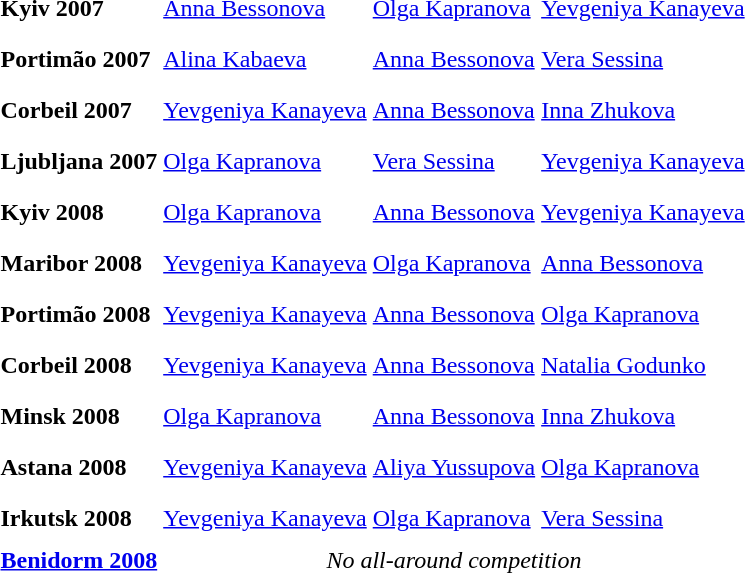<table>
<tr>
<th scope=row style="text-align:left">Kyiv 2007 </th>
<td style="height:30px;"> <a href='#'>Anna Bessonova</a></td>
<td style="height:30px;"> <a href='#'>Olga Kapranova</a></td>
<td style="height:30px;"> <a href='#'>Yevgeniya Kanayeva</a></td>
</tr>
<tr>
<th scope=row style="text-align:left">Portimão 2007 </th>
<td style="height:30px;"> <a href='#'>Alina Kabaeva</a></td>
<td style="height:30px;"> <a href='#'>Anna Bessonova</a></td>
<td style="height:30px;"> <a href='#'>Vera Sessina</a></td>
</tr>
<tr>
<th scope=row style="text-align:left">Corbeil 2007 </th>
<td style="height:30px;"> <a href='#'>Yevgeniya Kanayeva</a></td>
<td style="height:30px;"> <a href='#'>Anna Bessonova</a></td>
<td style="height:30px;"> <a href='#'>Inna Zhukova</a></td>
</tr>
<tr>
<th scope=row style="text-align:left">Ljubljana 2007 </th>
<td style="height:30px;"> <a href='#'>Olga Kapranova</a></td>
<td style="height:30px;"> <a href='#'>Vera Sessina</a></td>
<td style="height:30px;"> <a href='#'>Yevgeniya Kanayeva</a></td>
</tr>
<tr>
<th scope=row style="text-align:left">Kyiv 2008 </th>
<td style="height:30px;"> <a href='#'>Olga Kapranova</a></td>
<td style="height:30px;"> <a href='#'>Anna Bessonova</a></td>
<td style="height:30px;"> <a href='#'>Yevgeniya Kanayeva</a></td>
</tr>
<tr>
<th scope=row style="text-align:left">Maribor 2008 </th>
<td style="height:30px;"> <a href='#'>Yevgeniya Kanayeva</a></td>
<td style="height:30px;"> <a href='#'>Olga Kapranova</a></td>
<td style="height:30px;"> <a href='#'>Anna Bessonova</a></td>
</tr>
<tr>
<th scope=row style="text-align:left">Portimão 2008 </th>
<td style="height:30px;"> <a href='#'>Yevgeniya Kanayeva</a></td>
<td style="height:30px;"> <a href='#'>Anna Bessonova</a></td>
<td style="height:30px;"> <a href='#'>Olga Kapranova</a></td>
</tr>
<tr>
<th scope=row style="text-align:left">Corbeil 2008 </th>
<td style="height:30px;"> <a href='#'>Yevgeniya Kanayeva</a></td>
<td style="height:30px;"> <a href='#'>Anna Bessonova</a></td>
<td style="height:30px;"> <a href='#'>Natalia Godunko</a></td>
</tr>
<tr>
<th scope=row style="text-align:left">Minsk 2008 </th>
<td style="height:30px;"> <a href='#'>Olga Kapranova</a></td>
<td style="height:30px;"> <a href='#'>Anna Bessonova</a></td>
<td style="height:30px;"> <a href='#'>Inna Zhukova</a></td>
</tr>
<tr>
<th scope=row style="text-align:left">Astana 2008 </th>
<td style="height:30px;"> <a href='#'>Yevgeniya Kanayeva</a></td>
<td style="height:30px;"> <a href='#'>Aliya Yussupova</a></td>
<td style="height:30px;"> <a href='#'>Olga Kapranova</a></td>
</tr>
<tr>
<th scope=row style="text-align:left">Irkutsk 2008 </th>
<td style="height:30px;"> <a href='#'>Yevgeniya Kanayeva</a></td>
<td style="height:30px;"> <a href='#'>Olga Kapranova</a></td>
<td style="height:30px;"> <a href='#'>Vera Sessina</a></td>
</tr>
<tr>
<th scope=row style="text-align:left"><a href='#'>Benidorm 2008</a></th>
<td colspan=3 align=center><em>No all-around competition</em></td>
</tr>
</table>
